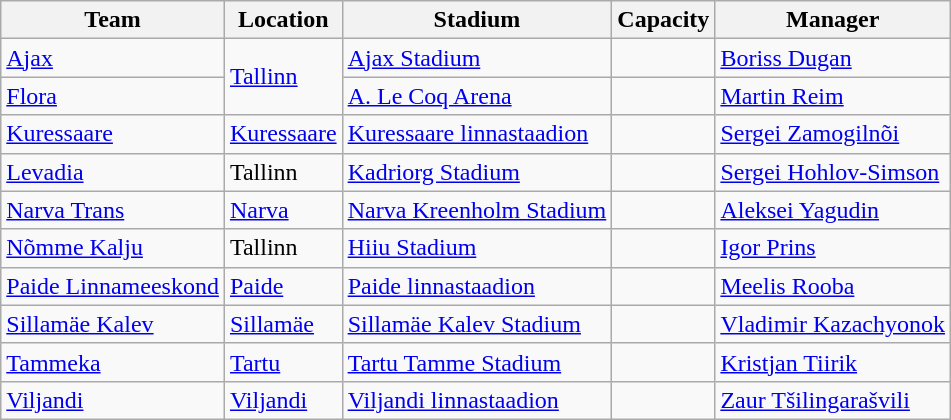<table class="wikitable sortable">
<tr>
<th>Team</th>
<th>Location</th>
<th>Stadium</th>
<th>Capacity</th>
<th>Manager</th>
</tr>
<tr>
<td><a href='#'>Ajax</a></td>
<td rowspan=2><a href='#'>Tallinn</a></td>
<td><a href='#'>Ajax Stadium</a></td>
<td align=center></td>
<td> <a href='#'>Boriss Dugan</a></td>
</tr>
<tr>
<td><a href='#'>Flora</a></td>
<td><a href='#'>A. Le Coq Arena</a></td>
<td align=center></td>
<td> <a href='#'>Martin Reim</a></td>
</tr>
<tr>
<td><a href='#'>Kuressaare</a></td>
<td><a href='#'>Kuressaare</a></td>
<td><a href='#'>Kuressaare linnastaadion</a></td>
<td align=center></td>
<td> <a href='#'>Sergei Zamogilnõi</a></td>
</tr>
<tr>
<td><a href='#'>Levadia</a></td>
<td>Tallinn</td>
<td><a href='#'>Kadriorg Stadium</a></td>
<td align=center></td>
<td> <a href='#'>Sergei Hohlov-Simson</a></td>
</tr>
<tr>
<td><a href='#'>Narva Trans</a></td>
<td><a href='#'>Narva</a></td>
<td><a href='#'>Narva Kreenholm Stadium</a></td>
<td align=center></td>
<td> <a href='#'>Aleksei Yagudin</a></td>
</tr>
<tr>
<td><a href='#'>Nõmme Kalju</a></td>
<td>Tallinn</td>
<td><a href='#'>Hiiu Stadium</a></td>
<td align=center></td>
<td> <a href='#'>Igor Prins</a></td>
</tr>
<tr>
<td><a href='#'>Paide Linnameeskond</a></td>
<td><a href='#'>Paide</a></td>
<td><a href='#'>Paide linnastaadion</a></td>
<td align=center></td>
<td> <a href='#'>Meelis Rooba</a></td>
</tr>
<tr>
<td><a href='#'>Sillamäe Kalev</a></td>
<td><a href='#'>Sillamäe</a></td>
<td><a href='#'>Sillamäe Kalev Stadium</a></td>
<td align=center></td>
<td> <a href='#'>Vladimir Kazachyonok</a></td>
</tr>
<tr>
<td><a href='#'>Tammeka</a></td>
<td><a href='#'>Tartu</a></td>
<td><a href='#'>Tartu Tamme Stadium</a></td>
<td align=center></td>
<td> <a href='#'>Kristjan Tiirik</a></td>
</tr>
<tr>
<td><a href='#'>Viljandi</a></td>
<td><a href='#'>Viljandi</a></td>
<td><a href='#'>Viljandi linnastaadion</a></td>
<td align=center></td>
<td> <a href='#'>Zaur Tšilingarašvili</a></td>
</tr>
</table>
